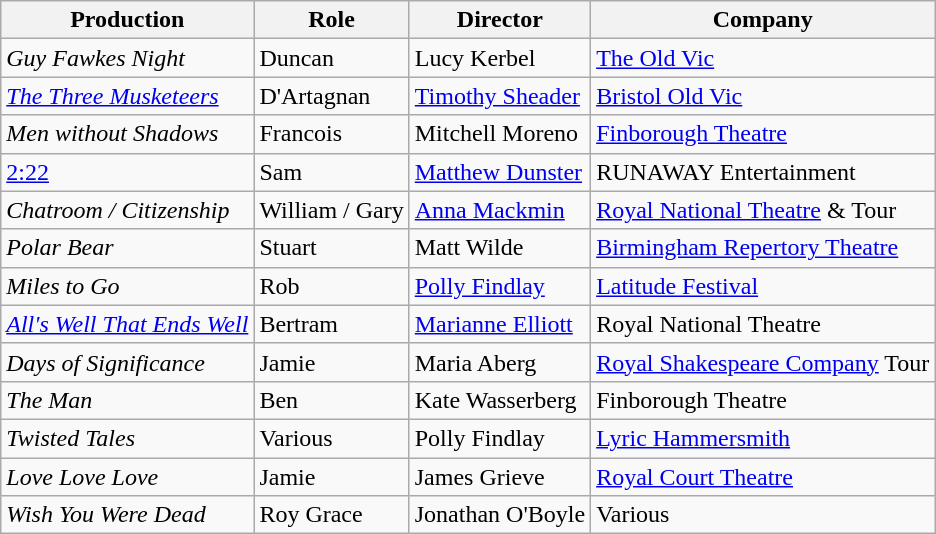<table class="wikitable sortable">
<tr>
<th>Production</th>
<th>Role</th>
<th>Director</th>
<th>Company</th>
</tr>
<tr>
<td><em>Guy Fawkes Night</em></td>
<td>Duncan</td>
<td>Lucy Kerbel</td>
<td><a href='#'>The Old Vic</a></td>
</tr>
<tr>
<td><em><a href='#'>The Three Musketeers</a></em></td>
<td>D'Artagnan</td>
<td><a href='#'>Timothy Sheader</a></td>
<td><a href='#'>Bristol Old Vic</a></td>
</tr>
<tr>
<td><em>Men without Shadows</em></td>
<td>Francois</td>
<td>Mitchell Moreno</td>
<td><a href='#'>Finborough Theatre</a></td>
</tr>
<tr>
<td><a href='#'>2:22</a></td>
<td>Sam</td>
<td><a href='#'>Matthew Dunster</a></td>
<td>RUNAWAY Entertainment</td>
</tr>
<tr>
<td><em>Chatroom / Citizenship</em></td>
<td>William / Gary</td>
<td><a href='#'>Anna Mackmin</a></td>
<td><a href='#'>Royal National Theatre</a> & Tour</td>
</tr>
<tr>
<td><em>Polar Bear</em></td>
<td>Stuart</td>
<td>Matt Wilde</td>
<td><a href='#'>Birmingham Repertory Theatre</a></td>
</tr>
<tr>
<td><em>Miles to Go</em></td>
<td>Rob</td>
<td><a href='#'>Polly Findlay</a></td>
<td><a href='#'>Latitude Festival</a></td>
</tr>
<tr>
<td><em><a href='#'>All's Well That Ends Well</a></em></td>
<td>Bertram</td>
<td><a href='#'>Marianne Elliott</a></td>
<td>Royal National Theatre</td>
</tr>
<tr>
<td><em>Days of Significance</em></td>
<td>Jamie</td>
<td>Maria Aberg</td>
<td><a href='#'>Royal Shakespeare Company</a> Tour</td>
</tr>
<tr>
<td><em>The Man</em></td>
<td>Ben</td>
<td>Kate Wasserberg</td>
<td>Finborough Theatre</td>
</tr>
<tr>
<td><em>Twisted Tales</em></td>
<td>Various</td>
<td>Polly Findlay</td>
<td><a href='#'>Lyric Hammersmith</a></td>
</tr>
<tr>
<td><em>Love Love Love</em></td>
<td>Jamie</td>
<td>James Grieve</td>
<td><a href='#'>Royal Court Theatre</a></td>
</tr>
<tr>
<td><em>Wish You Were Dead</em></td>
<td>Roy Grace</td>
<td>Jonathan O'Boyle</td>
<td>Various</td>
</tr>
</table>
